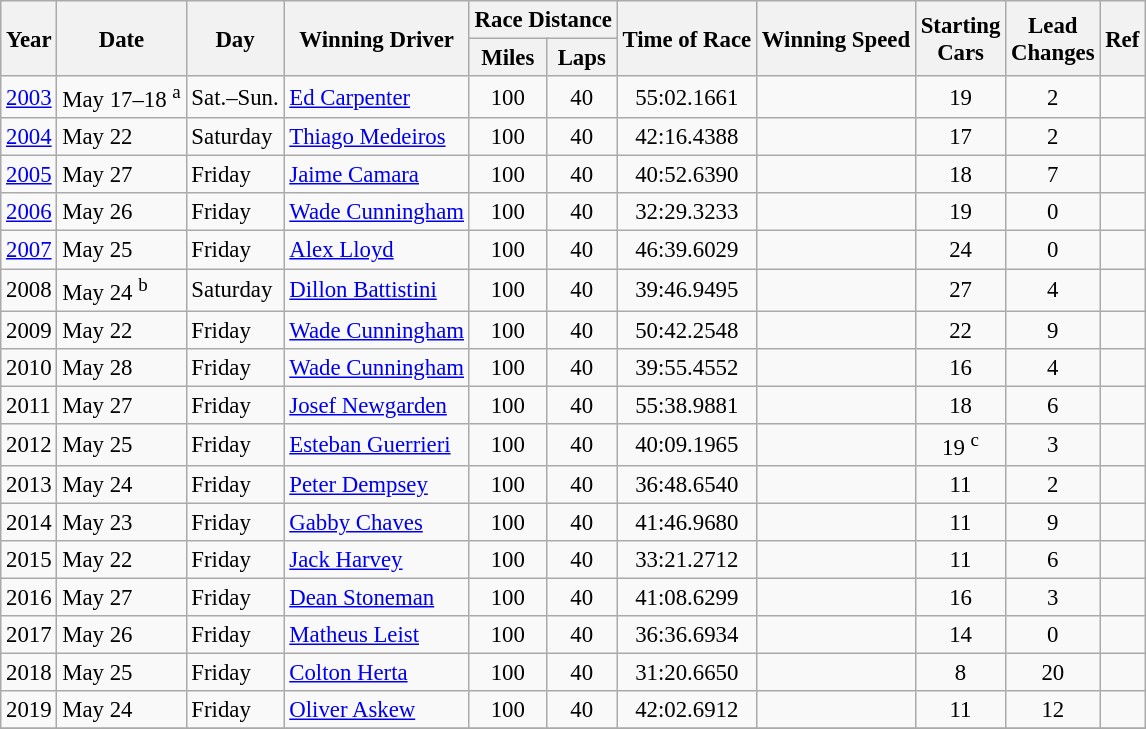<table class="wikitable" style="font-size: 95%;">
<tr>
<th rowspan="2">Year</th>
<th rowspan="2">Date</th>
<th rowspan="2">Day</th>
<th rowspan="2">Winning Driver</th>
<th colspan="2">Race Distance</th>
<th rowspan="2">Time of Race</th>
<th rowspan="2">Winning Speed</th>
<th rowspan="2">Starting<br>Cars</th>
<th rowspan="2">Lead<br>Changes</th>
<th rowspan="2">Ref</th>
</tr>
<tr>
<th>Miles</th>
<th>Laps</th>
</tr>
<tr>
<td><a href='#'>2003</a></td>
<td>May 17–18 <sup>a</sup></td>
<td>Sat.–Sun.</td>
<td> <a href='#'>Ed Carpenter</a></td>
<td style="text-align:center;">100</td>
<td style="text-align:center;">40</td>
<td style="text-align:center;">55:02.1661</td>
<td style="text-align:center;"></td>
<td style="text-align:center;">19</td>
<td style="text-align:center;">2</td>
<td style="text-align:center;"></td>
</tr>
<tr>
<td><a href='#'>2004</a></td>
<td>May 22</td>
<td>Saturday</td>
<td> <a href='#'>Thiago Medeiros</a></td>
<td style="text-align:center;">100</td>
<td style="text-align:center;">40</td>
<td style="text-align:center;">42:16.4388</td>
<td style="text-align:center;"></td>
<td style="text-align:center;">17</td>
<td style="text-align:center;">2</td>
<td style="text-align:center;"></td>
</tr>
<tr>
<td><a href='#'>2005</a></td>
<td>May 27</td>
<td>Friday</td>
<td> <a href='#'>Jaime Camara</a></td>
<td style="text-align:center;">100</td>
<td style="text-align:center;">40</td>
<td style="text-align:center;">40:52.6390</td>
<td style="text-align:center;"></td>
<td style="text-align:center;">18</td>
<td style="text-align:center;">7</td>
<td style="text-align:center;"></td>
</tr>
<tr>
<td><a href='#'>2006</a></td>
<td>May 26</td>
<td>Friday</td>
<td> <a href='#'>Wade Cunningham</a></td>
<td style="text-align:center;">100</td>
<td style="text-align:center;">40</td>
<td style="text-align:center;">32:29.3233</td>
<td style="text-align:center;"></td>
<td style="text-align:center;">19</td>
<td style="text-align:center;">0</td>
<td style="text-align:center;"></td>
</tr>
<tr>
<td><a href='#'>2007</a></td>
<td>May 25</td>
<td>Friday</td>
<td> <a href='#'>Alex Lloyd</a></td>
<td style="text-align:center;">100</td>
<td style="text-align:center;">40</td>
<td style="text-align:center;">46:39.6029</td>
<td style="text-align:center;"></td>
<td style="text-align:center;">24</td>
<td style="text-align:center;">0</td>
<td style="text-align:center;"></td>
</tr>
<tr>
<td>2008</td>
<td>May 24 <sup>b</sup></td>
<td>Saturday</td>
<td> <a href='#'>Dillon Battistini</a></td>
<td style="text-align:center;">100</td>
<td style="text-align:center;">40</td>
<td style="text-align:center;">39:46.9495</td>
<td style="text-align:center;"></td>
<td style="text-align:center;">27</td>
<td style="text-align:center;">4</td>
<td style="text-align:center;"></td>
</tr>
<tr>
<td>2009</td>
<td>May 22</td>
<td>Friday</td>
<td> <a href='#'>Wade Cunningham</a></td>
<td style="text-align:center;">100</td>
<td style="text-align:center;">40</td>
<td style="text-align:center;">50:42.2548</td>
<td style="text-align:center;"></td>
<td style="text-align:center;">22</td>
<td style="text-align:center;">9</td>
<td style="text-align:center;"></td>
</tr>
<tr>
<td>2010</td>
<td>May 28</td>
<td>Friday</td>
<td> <a href='#'>Wade Cunningham</a></td>
<td style="text-align:center;">100</td>
<td style="text-align:center;">40</td>
<td style="text-align:center;">39:55.4552</td>
<td style="text-align:center;"></td>
<td style="text-align:center;">16</td>
<td style="text-align:center;">4</td>
<td style="text-align:center;"></td>
</tr>
<tr>
<td>2011</td>
<td>May 27</td>
<td>Friday</td>
<td> <a href='#'>Josef Newgarden</a></td>
<td style="text-align:center;">100</td>
<td style="text-align:center;">40</td>
<td style="text-align:center;">55:38.9881</td>
<td style="text-align:center;"></td>
<td style="text-align:center;">18</td>
<td style="text-align:center;">6</td>
<td style="text-align:center;"></td>
</tr>
<tr>
<td>2012</td>
<td>May 25</td>
<td>Friday</td>
<td> <a href='#'>Esteban Guerrieri</a></td>
<td style="text-align:center;">100</td>
<td style="text-align:center;">40</td>
<td style="text-align:center;">40:09.1965</td>
<td style="text-align:center;"></td>
<td style="text-align:center;">19 <sup>c</sup></td>
<td style="text-align:center;">3</td>
<td style="text-align:center;"></td>
</tr>
<tr>
<td>2013</td>
<td>May 24</td>
<td>Friday</td>
<td> <a href='#'>Peter Dempsey</a></td>
<td style="text-align:center;">100</td>
<td style="text-align:center;">40</td>
<td style="text-align:center;">36:48.6540</td>
<td style="text-align:center;"></td>
<td style="text-align:center;">11</td>
<td style="text-align:center;">2</td>
<td style="text-align:center;"></td>
</tr>
<tr>
<td>2014</td>
<td>May 23</td>
<td>Friday</td>
<td> <a href='#'>Gabby Chaves</a></td>
<td style="text-align:center;">100</td>
<td style="text-align:center;">40</td>
<td style="text-align:center;">41:46.9680</td>
<td style="text-align:center;"></td>
<td style="text-align:center;">11</td>
<td style="text-align:center;">9</td>
<td style="text-align:center;"></td>
</tr>
<tr>
<td>2015</td>
<td>May 22</td>
<td>Friday</td>
<td> <a href='#'>Jack Harvey</a></td>
<td style="text-align:center;">100</td>
<td style="text-align:center;">40</td>
<td style="text-align:center;">33:21.2712</td>
<td style="text-align:center;"></td>
<td style="text-align:center;">11</td>
<td style="text-align:center;">6</td>
<td style="text-align:center;"></td>
</tr>
<tr>
<td>2016</td>
<td>May 27</td>
<td>Friday</td>
<td> <a href='#'>Dean Stoneman</a></td>
<td style="text-align:center;">100</td>
<td style="text-align:center;">40</td>
<td style="text-align:center;">41:08.6299</td>
<td style="text-align:center;"></td>
<td style="text-align:center;">16</td>
<td style="text-align:center;">3</td>
<td style="text-align:center;"></td>
</tr>
<tr>
<td>2017</td>
<td>May 26</td>
<td>Friday</td>
<td> <a href='#'>Matheus Leist</a></td>
<td style="text-align:center;">100</td>
<td style="text-align:center;">40</td>
<td style="text-align:center;">36:36.6934</td>
<td style="text-align:center;"></td>
<td style="text-align:center;">14</td>
<td style="text-align:center;">0</td>
<td style="text-align:center;"></td>
</tr>
<tr>
<td>2018</td>
<td>May 25</td>
<td>Friday</td>
<td> <a href='#'>Colton Herta</a></td>
<td style="text-align:center;">100</td>
<td style="text-align:center;">40</td>
<td style="text-align:center;">31:20.6650</td>
<td style="text-align:center;"></td>
<td style="text-align:center;">8</td>
<td style="text-align:center;">20</td>
<td style="text-align:center;"></td>
</tr>
<tr>
<td>2019</td>
<td>May 24</td>
<td>Friday</td>
<td> <a href='#'>Oliver Askew</a></td>
<td style="text-align:center;">100</td>
<td style="text-align:center;">40</td>
<td style="text-align:center;">42:02.6912</td>
<td style="text-align:center;"></td>
<td style="text-align:center;">11</td>
<td style="text-align:center;">12</td>
<td style="text-align:center;"></td>
</tr>
<tr>
</tr>
</table>
